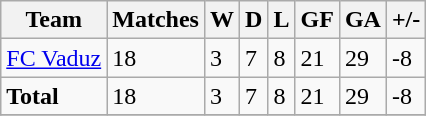<table class="wikitable">
<tr>
<th>Team</th>
<th>Matches</th>
<th>W</th>
<th>D</th>
<th>L</th>
<th>GF</th>
<th>GA</th>
<th>+/-</th>
</tr>
<tr>
<td><a href='#'>FC Vaduz</a></td>
<td>18</td>
<td>3</td>
<td>7</td>
<td>8</td>
<td>21</td>
<td>29</td>
<td>-8</td>
</tr>
<tr>
<td><strong>Total</strong></td>
<td>18</td>
<td>3</td>
<td>7</td>
<td>8</td>
<td>21</td>
<td>29</td>
<td>-8</td>
</tr>
<tr>
</tr>
</table>
